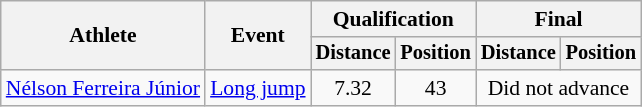<table class=wikitable style="font-size:90%">
<tr>
<th rowspan="2">Athlete</th>
<th rowspan="2">Event</th>
<th colspan="2">Qualification</th>
<th colspan="2">Final</th>
</tr>
<tr style="font-size:95%">
<th>Distance</th>
<th>Position</th>
<th>Distance</th>
<th>Position</th>
</tr>
<tr align=center>
<td align=left><a href='#'>Nélson Ferreira Júnior</a></td>
<td align=left><a href='#'>Long jump</a></td>
<td>7.32</td>
<td>43</td>
<td colspan=2>Did not advance</td>
</tr>
</table>
